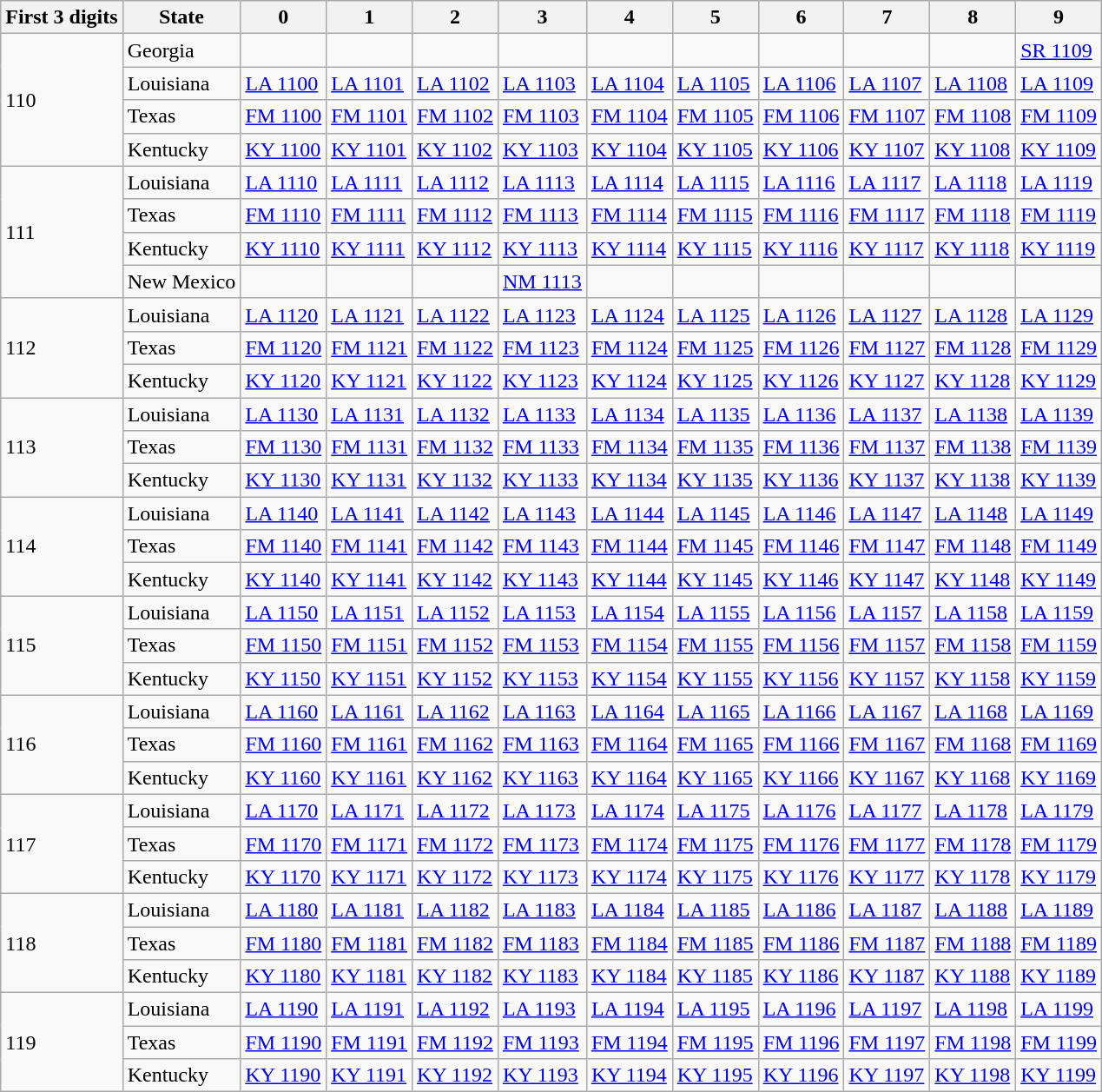<table class="wikitable">
<tr>
<th>First 3 digits</th>
<th>State</th>
<th>0</th>
<th>1</th>
<th>2</th>
<th>3</th>
<th>4</th>
<th>5</th>
<th>6</th>
<th>7</th>
<th>8</th>
<th>9</th>
</tr>
<tr id="110">
<td rowspan=4>110</td>
<td>Georgia</td>
<td></td>
<td></td>
<td></td>
<td></td>
<td></td>
<td></td>
<td></td>
<td></td>
<td></td>
<td><a href='#'>SR 1109</a></td>
</tr>
<tr>
<td>Louisiana</td>
<td><a href='#'>LA 1100</a></td>
<td><a href='#'>LA 1101</a></td>
<td><a href='#'>LA 1102</a></td>
<td><a href='#'>LA 1103</a></td>
<td><a href='#'>LA 1104</a></td>
<td><a href='#'>LA 1105</a></td>
<td><a href='#'>LA 1106</a></td>
<td><a href='#'>LA 1107</a></td>
<td><a href='#'>LA 1108</a></td>
<td><a href='#'>LA 1109</a></td>
</tr>
<tr>
<td>Texas</td>
<td><a href='#'>FM 1100</a></td>
<td><a href='#'>FM 1101</a></td>
<td><a href='#'>FM 1102</a></td>
<td><a href='#'>FM 1103</a></td>
<td><a href='#'>FM 1104</a></td>
<td><a href='#'>FM 1105</a></td>
<td><a href='#'>FM 1106</a></td>
<td><a href='#'>FM 1107</a></td>
<td><a href='#'>FM 1108</a></td>
<td><a href='#'>FM 1109</a></td>
</tr>
<tr>
<td>Kentucky</td>
<td><a href='#'>KY 1100</a></td>
<td><a href='#'>KY 1101</a></td>
<td><a href='#'>KY 1102</a></td>
<td><a href='#'>KY 1103</a></td>
<td><a href='#'>KY 1104</a></td>
<td><a href='#'>KY 1105</a></td>
<td><a href='#'>KY 1106</a></td>
<td><a href='#'>KY 1107</a></td>
<td><a href='#'>KY 1108</a></td>
<td><a href='#'>KY 1109</a></td>
</tr>
<tr id="111">
<td rowspan=4>111</td>
<td>Louisiana</td>
<td><a href='#'>LA 1110</a></td>
<td><a href='#'>LA 1111</a></td>
<td><a href='#'>LA 1112</a></td>
<td><a href='#'>LA 1113</a></td>
<td><a href='#'>LA 1114</a></td>
<td><a href='#'>LA 1115</a></td>
<td><a href='#'>LA 1116</a></td>
<td><a href='#'>LA 1117</a></td>
<td><a href='#'>LA 1118</a></td>
<td><a href='#'>LA 1119</a></td>
</tr>
<tr>
<td>Texas</td>
<td><a href='#'>FM 1110</a></td>
<td><a href='#'>FM 1111</a></td>
<td><a href='#'>FM 1112</a></td>
<td><a href='#'>FM 1113</a></td>
<td><a href='#'>FM 1114</a></td>
<td><a href='#'>FM 1115</a></td>
<td><a href='#'>FM 1116</a></td>
<td><a href='#'>FM 1117</a></td>
<td><a href='#'>FM 1118</a></td>
<td><a href='#'>FM 1119</a></td>
</tr>
<tr>
<td>Kentucky</td>
<td><a href='#'>KY 1110</a></td>
<td><a href='#'>KY 1111</a></td>
<td><a href='#'>KY 1112</a></td>
<td><a href='#'>KY 1113</a></td>
<td><a href='#'>KY 1114</a></td>
<td><a href='#'>KY 1115</a></td>
<td><a href='#'>KY 1116</a></td>
<td><a href='#'>KY 1117</a></td>
<td><a href='#'>KY 1118</a></td>
<td><a href='#'>KY 1119</a></td>
</tr>
<tr>
<td>New Mexico</td>
<td></td>
<td></td>
<td></td>
<td><a href='#'>NM 1113</a></td>
<td></td>
<td></td>
<td></td>
<td></td>
<td></td>
<td></td>
</tr>
<tr id="112">
<td rowspan=3>112</td>
<td>Louisiana</td>
<td><a href='#'>LA 1120</a></td>
<td><a href='#'>LA 1121</a></td>
<td><a href='#'>LA 1122</a></td>
<td><a href='#'>LA 1123</a></td>
<td><a href='#'>LA 1124</a></td>
<td><a href='#'>LA 1125</a></td>
<td><a href='#'>LA 1126</a></td>
<td><a href='#'>LA 1127</a></td>
<td><a href='#'>LA 1128</a></td>
<td><a href='#'>LA 1129</a></td>
</tr>
<tr>
<td>Texas</td>
<td><a href='#'>FM 1120</a></td>
<td><a href='#'>FM 1121</a></td>
<td><a href='#'>FM 1122</a></td>
<td><a href='#'>FM 1123</a></td>
<td><a href='#'>FM 1124</a></td>
<td><a href='#'>FM 1125</a></td>
<td><a href='#'>FM 1126</a></td>
<td><a href='#'>FM 1127</a></td>
<td><a href='#'>FM 1128</a></td>
<td><a href='#'>FM 1129</a></td>
</tr>
<tr>
<td>Kentucky</td>
<td><a href='#'>KY 1120</a></td>
<td><a href='#'>KY 1121</a></td>
<td><a href='#'>KY 1122</a></td>
<td><a href='#'>KY 1123</a></td>
<td><a href='#'>KY 1124</a></td>
<td><a href='#'>KY 1125</a></td>
<td><a href='#'>KY 1126</a></td>
<td><a href='#'>KY 1127</a></td>
<td><a href='#'>KY 1128</a></td>
<td><a href='#'>KY 1129</a></td>
</tr>
<tr id="113">
<td rowspan=3>113</td>
<td>Louisiana</td>
<td><a href='#'>LA 1130</a></td>
<td><a href='#'>LA 1131</a></td>
<td><a href='#'>LA 1132</a></td>
<td><a href='#'>LA 1133</a></td>
<td><a href='#'>LA 1134</a></td>
<td><a href='#'>LA 1135</a></td>
<td><a href='#'>LA 1136</a></td>
<td><a href='#'>LA 1137</a></td>
<td><a href='#'>LA 1138</a></td>
<td><a href='#'>LA 1139</a></td>
</tr>
<tr>
<td>Texas</td>
<td><a href='#'>FM 1130</a></td>
<td><a href='#'>FM 1131</a></td>
<td><a href='#'>FM 1132</a></td>
<td><a href='#'>FM 1133</a></td>
<td><a href='#'>FM 1134</a></td>
<td><a href='#'>FM 1135</a></td>
<td><a href='#'>FM 1136</a></td>
<td><a href='#'>FM 1137</a></td>
<td><a href='#'>FM 1138</a></td>
<td><a href='#'>FM 1139</a></td>
</tr>
<tr>
<td>Kentucky</td>
<td><a href='#'>KY 1130</a></td>
<td><a href='#'>KY 1131</a></td>
<td><a href='#'>KY 1132</a></td>
<td><a href='#'>KY 1133</a></td>
<td><a href='#'>KY 1134</a></td>
<td><a href='#'>KY 1135</a></td>
<td><a href='#'>KY 1136</a></td>
<td><a href='#'>KY 1137</a></td>
<td><a href='#'>KY 1138</a></td>
<td><a href='#'>KY 1139</a></td>
</tr>
<tr id="114">
<td rowspan=3>114</td>
<td>Louisiana</td>
<td><a href='#'>LA 1140</a></td>
<td><a href='#'>LA 1141</a></td>
<td><a href='#'>LA 1142</a></td>
<td><a href='#'>LA 1143</a></td>
<td><a href='#'>LA 1144</a></td>
<td><a href='#'>LA 1145</a></td>
<td><a href='#'>LA 1146</a></td>
<td><a href='#'>LA 1147</a></td>
<td><a href='#'>LA 1148</a></td>
<td><a href='#'>LA 1149</a></td>
</tr>
<tr>
<td>Texas</td>
<td><a href='#'>FM 1140</a></td>
<td><a href='#'>FM 1141</a></td>
<td><a href='#'>FM 1142</a></td>
<td><a href='#'>FM 1143</a></td>
<td><a href='#'>FM 1144</a></td>
<td><a href='#'>FM 1145</a></td>
<td><a href='#'>FM 1146</a></td>
<td><a href='#'>FM 1147</a></td>
<td><a href='#'>FM 1148</a></td>
<td><a href='#'>FM 1149</a></td>
</tr>
<tr>
<td>Kentucky</td>
<td><a href='#'>KY 1140</a></td>
<td><a href='#'>KY 1141</a></td>
<td><a href='#'>KY 1142</a></td>
<td><a href='#'>KY 1143</a></td>
<td><a href='#'>KY 1144</a></td>
<td><a href='#'>KY 1145</a></td>
<td><a href='#'>KY 1146</a></td>
<td><a href='#'>KY 1147</a></td>
<td><a href='#'>KY 1148</a></td>
<td><a href='#'>KY 1149</a></td>
</tr>
<tr id="115">
<td rowspan=3>115</td>
<td>Louisiana</td>
<td><a href='#'>LA 1150</a></td>
<td><a href='#'>LA 1151</a></td>
<td><a href='#'>LA 1152</a></td>
<td><a href='#'>LA 1153</a></td>
<td><a href='#'>LA 1154</a></td>
<td><a href='#'>LA 1155</a></td>
<td><a href='#'>LA 1156</a></td>
<td><a href='#'>LA 1157</a></td>
<td><a href='#'>LA 1158</a></td>
<td><a href='#'>LA 1159</a></td>
</tr>
<tr>
<td>Texas</td>
<td><a href='#'>FM 1150</a></td>
<td><a href='#'>FM 1151</a></td>
<td><a href='#'>FM 1152</a></td>
<td><a href='#'>FM 1153</a></td>
<td><a href='#'>FM 1154</a></td>
<td><a href='#'>FM 1155</a></td>
<td><a href='#'>FM 1156</a></td>
<td><a href='#'>FM 1157</a></td>
<td><a href='#'>FM 1158</a></td>
<td><a href='#'>FM 1159</a></td>
</tr>
<tr>
<td>Kentucky</td>
<td><a href='#'>KY 1150</a></td>
<td><a href='#'>KY 1151</a></td>
<td><a href='#'>KY 1152</a></td>
<td><a href='#'>KY 1153</a></td>
<td><a href='#'>KY 1154</a></td>
<td><a href='#'>KY 1155</a></td>
<td><a href='#'>KY 1156</a></td>
<td><a href='#'>KY 1157</a></td>
<td><a href='#'>KY 1158</a></td>
<td><a href='#'>KY 1159</a></td>
</tr>
<tr id="116">
<td rowspan=3>116</td>
<td>Louisiana</td>
<td><a href='#'>LA 1160</a></td>
<td><a href='#'>LA 1161</a></td>
<td><a href='#'>LA 1162</a></td>
<td><a href='#'>LA 1163</a></td>
<td><a href='#'>LA 1164</a></td>
<td><a href='#'>LA 1165</a></td>
<td><a href='#'>LA 1166</a></td>
<td><a href='#'>LA 1167</a></td>
<td><a href='#'>LA 1168</a></td>
<td><a href='#'>LA 1169</a></td>
</tr>
<tr>
<td>Texas</td>
<td><a href='#'>FM 1160</a></td>
<td><a href='#'>FM 1161</a></td>
<td><a href='#'>FM 1162</a></td>
<td><a href='#'>FM 1163</a></td>
<td><a href='#'>FM 1164</a></td>
<td><a href='#'>FM 1165</a></td>
<td><a href='#'>FM 1166</a></td>
<td><a href='#'>FM 1167</a></td>
<td><a href='#'>FM 1168</a></td>
<td><a href='#'>FM 1169</a></td>
</tr>
<tr>
<td>Kentucky</td>
<td><a href='#'>KY 1160</a></td>
<td><a href='#'>KY 1161</a></td>
<td><a href='#'>KY 1162</a></td>
<td><a href='#'>KY 1163</a></td>
<td><a href='#'>KY 1164</a></td>
<td><a href='#'>KY 1165</a></td>
<td><a href='#'>KY 1166</a></td>
<td><a href='#'>KY 1167</a></td>
<td><a href='#'>KY 1168</a></td>
<td><a href='#'>KY 1169</a></td>
</tr>
<tr id="117">
<td rowspan=3>117</td>
<td>Louisiana</td>
<td><a href='#'>LA 1170</a></td>
<td><a href='#'>LA 1171</a></td>
<td><a href='#'>LA 1172</a></td>
<td><a href='#'>LA 1173</a></td>
<td><a href='#'>LA 1174</a></td>
<td><a href='#'>LA 1175</a></td>
<td><a href='#'>LA 1176</a></td>
<td><a href='#'>LA 1177</a></td>
<td><a href='#'>LA 1178</a></td>
<td><a href='#'>LA 1179</a></td>
</tr>
<tr>
<td>Texas</td>
<td><a href='#'>FM 1170</a></td>
<td><a href='#'>FM 1171</a></td>
<td><a href='#'>FM 1172</a></td>
<td><a href='#'>FM 1173</a></td>
<td><a href='#'>FM 1174</a></td>
<td><a href='#'>FM 1175</a></td>
<td><a href='#'>FM 1176</a></td>
<td><a href='#'>FM 1177</a></td>
<td><a href='#'>FM 1178</a></td>
<td><a href='#'>FM 1179</a></td>
</tr>
<tr>
<td>Kentucky</td>
<td><a href='#'>KY 1170</a></td>
<td><a href='#'>KY 1171</a></td>
<td><a href='#'>KY 1172</a></td>
<td><a href='#'>KY 1173</a></td>
<td><a href='#'>KY 1174</a></td>
<td><a href='#'>KY 1175</a></td>
<td><a href='#'>KY 1176</a></td>
<td><a href='#'>KY 1177</a></td>
<td><a href='#'>KY 1178</a></td>
<td><a href='#'>KY 1179</a></td>
</tr>
<tr id="118">
<td rowspan=3>118</td>
<td>Louisiana</td>
<td><a href='#'>LA 1180</a></td>
<td><a href='#'>LA 1181</a></td>
<td><a href='#'>LA 1182</a></td>
<td><a href='#'>LA 1183</a></td>
<td><a href='#'>LA 1184</a></td>
<td><a href='#'>LA 1185</a></td>
<td><a href='#'>LA 1186</a></td>
<td><a href='#'>LA 1187</a></td>
<td><a href='#'>LA 1188</a></td>
<td><a href='#'>LA 1189</a></td>
</tr>
<tr>
<td>Texas</td>
<td><a href='#'>FM 1180</a></td>
<td><a href='#'>FM 1181</a></td>
<td><a href='#'>FM 1182</a></td>
<td><a href='#'>FM 1183</a></td>
<td><a href='#'>FM 1184</a></td>
<td><a href='#'>FM 1185</a></td>
<td><a href='#'>FM 1186</a></td>
<td><a href='#'>FM 1187</a></td>
<td><a href='#'>FM 1188</a></td>
<td><a href='#'>FM 1189</a></td>
</tr>
<tr>
<td>Kentucky</td>
<td><a href='#'>KY 1180</a></td>
<td><a href='#'>KY 1181</a></td>
<td><a href='#'>KY 1182</a></td>
<td><a href='#'>KY 1183</a></td>
<td><a href='#'>KY 1184</a></td>
<td><a href='#'>KY 1185</a></td>
<td><a href='#'>KY 1186</a></td>
<td><a href='#'>KY 1187</a></td>
<td><a href='#'>KY 1188</a></td>
<td><a href='#'>KY 1189</a></td>
</tr>
<tr id="119">
<td rowspan=3>119</td>
<td>Louisiana</td>
<td><a href='#'>LA 1190</a></td>
<td><a href='#'>LA 1191</a></td>
<td><a href='#'>LA 1192</a></td>
<td><a href='#'>LA 1193</a></td>
<td><a href='#'>LA 1194</a></td>
<td><a href='#'>LA 1195</a></td>
<td><a href='#'>LA 1196</a></td>
<td><a href='#'>LA 1197</a></td>
<td><a href='#'>LA 1198</a></td>
<td><a href='#'>LA 1199</a></td>
</tr>
<tr>
<td>Texas</td>
<td><a href='#'>FM 1190</a></td>
<td><a href='#'>FM 1191</a></td>
<td><a href='#'>FM 1192</a></td>
<td><a href='#'>FM 1193</a></td>
<td><a href='#'>FM 1194</a></td>
<td><a href='#'>FM 1195</a></td>
<td><a href='#'>FM 1196</a></td>
<td><a href='#'>FM 1197</a></td>
<td><a href='#'>FM 1198</a></td>
<td><a href='#'>FM 1199</a></td>
</tr>
<tr>
<td>Kentucky</td>
<td><a href='#'>KY 1190</a></td>
<td><a href='#'>KY 1191</a></td>
<td><a href='#'>KY 1192</a></td>
<td><a href='#'>KY 1193</a></td>
<td><a href='#'>KY 1194</a></td>
<td><a href='#'>KY 1195</a></td>
<td><a href='#'>KY 1196</a></td>
<td><a href='#'>KY 1197</a></td>
<td><a href='#'>KY 1198</a></td>
<td><a href='#'>KY 1199</a></td>
</tr>
</table>
